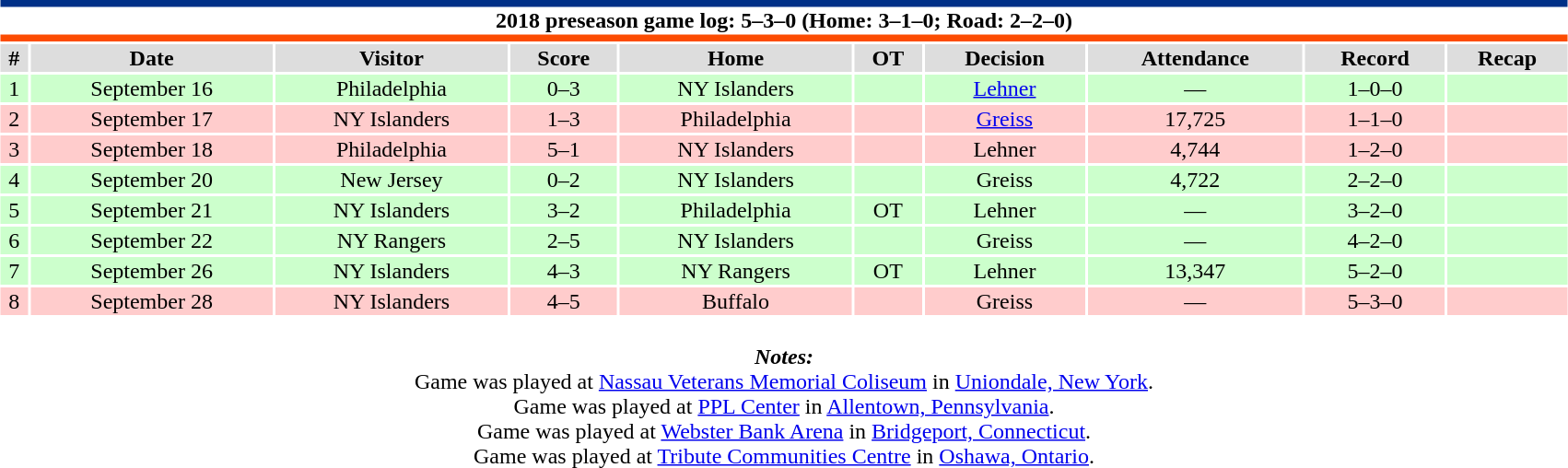<table class="toccolours collapsible collapsed" style="width:90%; clear:both; margin:1.5em auto; text-align:center;">
<tr>
<th colspan="10" style="background:#FFFFFF; border-top:#003087 5px solid; border-bottom:#FC4C02 5px solid;">2018 preseason game log: 5–3–0 (Home: 3–1–0; Road: 2–2–0)</th>
</tr>
<tr style="background:#ddd;">
<th>#</th>
<th>Date</th>
<th>Visitor</th>
<th>Score</th>
<th>Home</th>
<th>OT</th>
<th>Decision</th>
<th>Attendance</th>
<th>Record</th>
<th>Recap</th>
</tr>
<tr style="background:#cfc;">
<td>1</td>
<td>September 16</td>
<td>Philadelphia</td>
<td>0–3</td>
<td>NY Islanders</td>
<td></td>
<td><a href='#'>Lehner</a></td>
<td>—</td>
<td>1–0–0</td>
<td></td>
</tr>
<tr style="background:#fcc;">
<td>2</td>
<td>September 17</td>
<td>NY Islanders</td>
<td>1–3</td>
<td>Philadelphia</td>
<td></td>
<td><a href='#'>Greiss</a></td>
<td>17,725</td>
<td>1–1–0</td>
<td></td>
</tr>
<tr style="background:#fcc;">
<td>3</td>
<td>September 18</td>
<td>Philadelphia</td>
<td>5–1</td>
<td>NY Islanders</td>
<td></td>
<td>Lehner</td>
<td>4,744</td>
<td>1–2–0</td>
<td></td>
</tr>
<tr style="background:#cfc;">
<td>4</td>
<td>September 20</td>
<td>New Jersey</td>
<td>0–2</td>
<td>NY Islanders</td>
<td></td>
<td>Greiss</td>
<td>4,722</td>
<td>2–2–0</td>
<td></td>
</tr>
<tr style="background:#cfc;">
<td>5</td>
<td>September 21</td>
<td>NY Islanders</td>
<td>3–2</td>
<td>Philadelphia</td>
<td>OT</td>
<td>Lehner</td>
<td>—</td>
<td>3–2–0</td>
<td></td>
</tr>
<tr style="background:#cfc;">
<td>6</td>
<td>September 22</td>
<td>NY Rangers</td>
<td>2–5</td>
<td>NY Islanders</td>
<td></td>
<td>Greiss</td>
<td>—</td>
<td>4–2–0</td>
<td></td>
</tr>
<tr style="background:#cfc;">
<td>7</td>
<td>September 26</td>
<td>NY Islanders</td>
<td>4–3</td>
<td>NY Rangers</td>
<td>OT</td>
<td>Lehner</td>
<td>13,347</td>
<td>5–2–0</td>
<td></td>
</tr>
<tr style="background:#fcc;">
<td>8</td>
<td>September 28</td>
<td>NY Islanders</td>
<td>4–5</td>
<td>Buffalo</td>
<td></td>
<td>Greiss</td>
<td>—</td>
<td>5–3–0</td>
<td></td>
</tr>
<tr>
<td colspan="10" style="text-align:center;"><br><strong><em>Notes:</em></strong><br>
 Game was played at <a href='#'>Nassau Veterans Memorial Coliseum</a> in <a href='#'>Uniondale, New York</a>.<br>
 Game was played at <a href='#'>PPL Center</a> in <a href='#'>Allentown, Pennsylvania</a>.<br>
 Game was played at <a href='#'>Webster Bank Arena</a> in <a href='#'>Bridgeport, Connecticut</a>.<br>
 Game was played at <a href='#'>Tribute Communities Centre</a> in <a href='#'>Oshawa, Ontario</a>.</td>
</tr>
</table>
